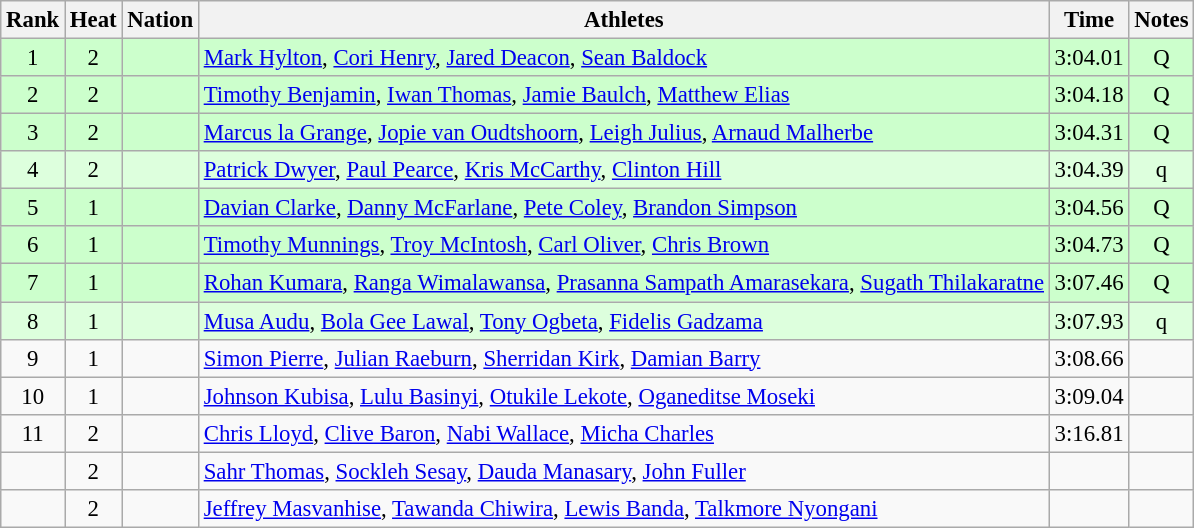<table class="wikitable sortable" style="text-align:center;font-size:95%">
<tr>
<th>Rank</th>
<th>Heat</th>
<th>Nation</th>
<th>Athletes</th>
<th>Time</th>
<th>Notes</th>
</tr>
<tr bgcolor=ccffcc>
<td>1</td>
<td>2</td>
<td align=left></td>
<td align=left><a href='#'>Mark Hylton</a>, <a href='#'>Cori Henry</a>, <a href='#'>Jared Deacon</a>, <a href='#'>Sean Baldock</a></td>
<td>3:04.01</td>
<td>Q</td>
</tr>
<tr bgcolor=ccffcc>
<td>2</td>
<td>2</td>
<td align=left></td>
<td align=left><a href='#'>Timothy Benjamin</a>, <a href='#'>Iwan Thomas</a>, <a href='#'>Jamie Baulch</a>, <a href='#'>Matthew Elias</a></td>
<td>3:04.18</td>
<td>Q</td>
</tr>
<tr bgcolor=ccffcc>
<td>3</td>
<td>2</td>
<td align=left></td>
<td align=left><a href='#'>Marcus la Grange</a>, <a href='#'>Jopie van Oudtshoorn</a>, <a href='#'>Leigh Julius</a>, <a href='#'>Arnaud Malherbe</a></td>
<td>3:04.31</td>
<td>Q</td>
</tr>
<tr bgcolor=ddffdd>
<td>4</td>
<td>2</td>
<td align=left></td>
<td align=left><a href='#'>Patrick Dwyer</a>, <a href='#'>Paul Pearce</a>, <a href='#'>Kris McCarthy</a>, <a href='#'>Clinton Hill</a></td>
<td>3:04.39</td>
<td>q</td>
</tr>
<tr bgcolor=ccffcc>
<td>5</td>
<td>1</td>
<td align=left></td>
<td align=left><a href='#'>Davian Clarke</a>, <a href='#'>Danny McFarlane</a>, <a href='#'>Pete Coley</a>, <a href='#'>Brandon Simpson</a></td>
<td>3:04.56</td>
<td>Q</td>
</tr>
<tr bgcolor=ccffcc>
<td>6</td>
<td>1</td>
<td align=left></td>
<td align=left><a href='#'>Timothy Munnings</a>, <a href='#'>Troy McIntosh</a>, <a href='#'>Carl Oliver</a>, <a href='#'>Chris Brown</a></td>
<td>3:04.73</td>
<td>Q</td>
</tr>
<tr bgcolor=ccffcc>
<td>7</td>
<td>1</td>
<td align=left></td>
<td align=left><a href='#'>Rohan Kumara</a>, <a href='#'>Ranga Wimalawansa</a>, <a href='#'>Prasanna Sampath Amarasekara</a>, <a href='#'>Sugath Thilakaratne</a></td>
<td>3:07.46</td>
<td>Q</td>
</tr>
<tr bgcolor=ddffdd>
<td>8</td>
<td>1</td>
<td align=left></td>
<td align=left><a href='#'>Musa Audu</a>, <a href='#'>Bola Gee Lawal</a>, <a href='#'>Tony Ogbeta</a>, <a href='#'>Fidelis Gadzama</a></td>
<td>3:07.93</td>
<td>q</td>
</tr>
<tr>
<td>9</td>
<td>1</td>
<td align=left></td>
<td align=left><a href='#'>Simon Pierre</a>, <a href='#'>Julian Raeburn</a>, <a href='#'>Sherridan Kirk</a>, <a href='#'>Damian Barry</a></td>
<td>3:08.66</td>
<td></td>
</tr>
<tr>
<td>10</td>
<td>1</td>
<td align=left></td>
<td align=left><a href='#'>Johnson Kubisa</a>, <a href='#'>Lulu Basinyi</a>, <a href='#'>Otukile Lekote</a>, <a href='#'>Oganeditse Moseki</a></td>
<td>3:09.04</td>
<td></td>
</tr>
<tr>
<td>11</td>
<td>2</td>
<td align=left></td>
<td align=left><a href='#'>Chris Lloyd</a>, <a href='#'>Clive Baron</a>, <a href='#'>Nabi Wallace</a>, <a href='#'>Micha Charles</a></td>
<td>3:16.81</td>
<td></td>
</tr>
<tr>
<td></td>
<td>2</td>
<td align=left></td>
<td align=left><a href='#'>Sahr Thomas</a>, <a href='#'>Sockleh Sesay</a>, <a href='#'>Dauda Manasary</a>, <a href='#'>John Fuller</a></td>
<td></td>
<td></td>
</tr>
<tr>
<td></td>
<td>2</td>
<td align=left></td>
<td align=left><a href='#'>Jeffrey Masvanhise</a>, <a href='#'>Tawanda Chiwira</a>, <a href='#'>Lewis Banda</a>, <a href='#'>Talkmore Nyongani</a></td>
<td></td>
<td></td>
</tr>
</table>
